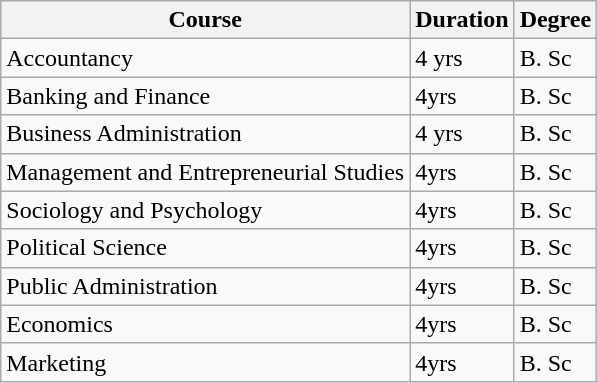<table class="wikitable">
<tr>
<th>Course</th>
<th>Duration</th>
<th>Degree</th>
</tr>
<tr>
<td>Accountancy</td>
<td>4 yrs</td>
<td>B. Sc</td>
</tr>
<tr>
<td>Banking and Finance</td>
<td>4yrs</td>
<td>B. Sc</td>
</tr>
<tr>
<td>Business Administration</td>
<td>4 yrs</td>
<td>B. Sc</td>
</tr>
<tr>
<td>Management and Entrepreneurial Studies</td>
<td>4yrs</td>
<td>B. Sc</td>
</tr>
<tr>
<td>Sociology and Psychology</td>
<td>4yrs</td>
<td>B. Sc</td>
</tr>
<tr>
<td>Political Science</td>
<td>4yrs</td>
<td>B. Sc</td>
</tr>
<tr>
<td>Public Administration</td>
<td>4yrs</td>
<td>B. Sc</td>
</tr>
<tr>
<td>Economics</td>
<td>4yrs</td>
<td>B. Sc</td>
</tr>
<tr>
<td>Marketing</td>
<td>4yrs</td>
<td>B. Sc</td>
</tr>
</table>
